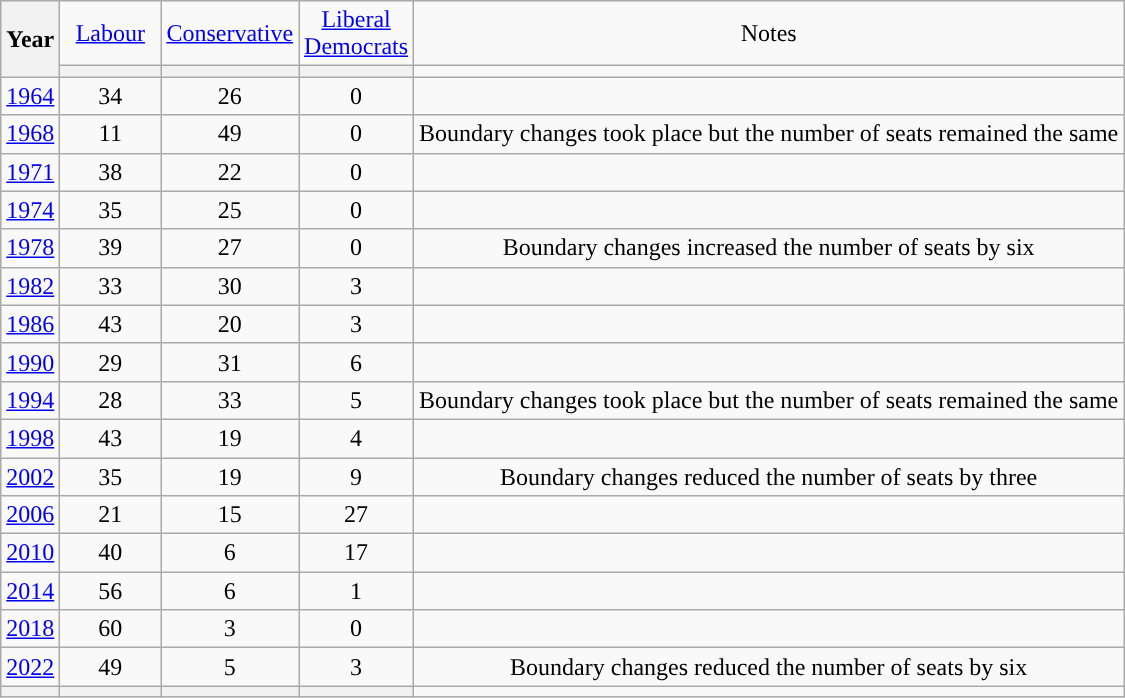<table class=wikitable style=text-align:center>
<tr>
<th rowspan=2>Year</th>
<td width="60"><a href='#'>Labour</a></td>
<td width="60"><a href='#'>Conservative</a></td>
<td width="60"><a href='#'>Liberal Democrats</a></td>
<td width=>Notes</td>
</tr>
<tr>
<th style="background-color: "></th>
<th style="background-color: "></th>
<th style="background-color: "></th>
</tr>
<tr>
<td><a href='#'>1964</a></td>
<td>34</td>
<td>26</td>
<td>0</td>
<td></td>
</tr>
<tr>
<td><a href='#'>1968</a></td>
<td>11</td>
<td>49</td>
<td>0</td>
<td>Boundary changes took place but the number of seats remained the same</td>
</tr>
<tr>
<td><a href='#'>1971</a></td>
<td>38</td>
<td>22</td>
<td>0</td>
<td></td>
</tr>
<tr>
<td><a href='#'>1974</a></td>
<td>35</td>
<td>25</td>
<td>0</td>
<td></td>
</tr>
<tr>
<td><a href='#'>1978</a></td>
<td>39</td>
<td>27</td>
<td>0</td>
<td>Boundary changes increased the number of seats by six</td>
</tr>
<tr>
<td><a href='#'>1982</a></td>
<td>33</td>
<td>30</td>
<td>3</td>
<td></td>
</tr>
<tr>
<td><a href='#'>1986</a></td>
<td>43</td>
<td>20</td>
<td>3</td>
<td></td>
</tr>
<tr>
<td><a href='#'>1990</a></td>
<td>29</td>
<td>31</td>
<td>6</td>
<td></td>
</tr>
<tr>
<td><a href='#'>1994</a></td>
<td>28</td>
<td>33</td>
<td>5</td>
<td>Boundary changes took place but the number of seats remained the same</td>
</tr>
<tr>
<td><a href='#'>1998</a></td>
<td>43</td>
<td>19</td>
<td>4</td>
<td></td>
</tr>
<tr>
<td><a href='#'>2002</a></td>
<td>35</td>
<td>19</td>
<td>9</td>
<td>Boundary changes reduced the number of seats by three</td>
</tr>
<tr>
<td><a href='#'>2006</a></td>
<td>21</td>
<td>15</td>
<td>27</td>
<td></td>
</tr>
<tr>
<td><a href='#'>2010</a></td>
<td>40</td>
<td>6</td>
<td>17</td>
<td></td>
</tr>
<tr>
<td><a href='#'>2014</a></td>
<td>56</td>
<td>6</td>
<td>1</td>
<td></td>
</tr>
<tr>
<td><a href='#'>2018</a></td>
<td>60</td>
<td>3</td>
<td>0</td>
<td></td>
</tr>
<tr>
<td><a href='#'>2022</a></td>
<td>49</td>
<td>5</td>
<td>3</td>
<td>Boundary changes reduced the number of seats by six</td>
</tr>
<tr>
<th></th>
<th style="background-color: "></th>
<th style="background-color: "></th>
<th style="background-color: "></th>
<td></td>
</tr>
</table>
